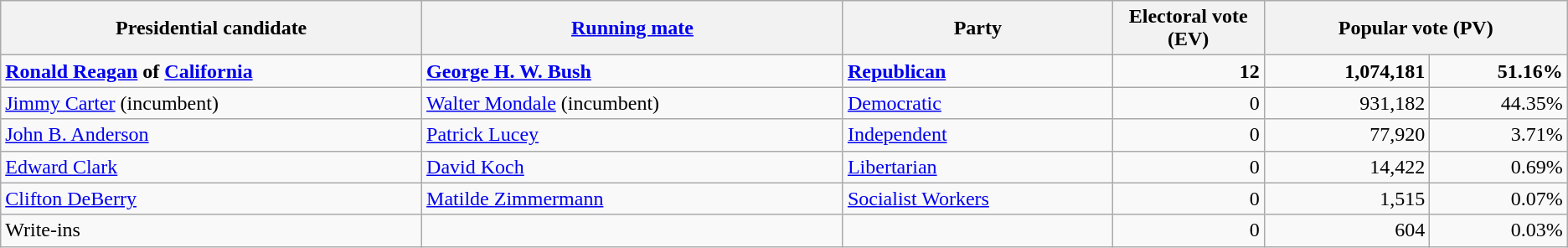<table class="wikitable">
<tr>
<th width="25%">Presidential candidate</th>
<th width="25%"><a href='#'>Running mate</a></th>
<th width="16%">Party</th>
<th width="9%">Electoral vote (EV)</th>
<th width="18%" colspan="2">Popular vote (PV)</th>
</tr>
<tr>
<td><strong><a href='#'>Ronald Reagan</a> of <a href='#'>California</a></strong></td>
<td><strong><a href='#'>George H. W. Bush</a></strong></td>
<td><strong><a href='#'>Republican</a></strong></td>
<td align="right"><strong>12</strong></td>
<td align="right"><strong>1,074,181</strong></td>
<td align="right"><strong>51.16%</strong></td>
</tr>
<tr>
<td><a href='#'>Jimmy Carter</a> (incumbent)</td>
<td><a href='#'>Walter Mondale</a> (incumbent)</td>
<td><a href='#'>Democratic</a></td>
<td align="right">0</td>
<td align="right">931,182</td>
<td align="right">44.35%</td>
</tr>
<tr>
<td><a href='#'>John B. Anderson</a></td>
<td><a href='#'>Patrick Lucey</a></td>
<td><a href='#'>Independent</a></td>
<td align="right">0</td>
<td align="right">77,920</td>
<td align="right">3.71%</td>
</tr>
<tr>
<td><a href='#'>Edward Clark</a></td>
<td><a href='#'>David Koch</a></td>
<td><a href='#'>Libertarian</a></td>
<td align="right">0</td>
<td align="right">14,422</td>
<td align="right">0.69%</td>
</tr>
<tr>
<td><a href='#'>Clifton DeBerry</a></td>
<td><a href='#'>Matilde Zimmermann</a></td>
<td><a href='#'>Socialist Workers</a></td>
<td align="right">0</td>
<td align="right">1,515</td>
<td align="right">0.07%</td>
</tr>
<tr>
<td>Write-ins</td>
<td></td>
<td></td>
<td align="right">0</td>
<td align="right">604</td>
<td align="right">0.03%</td>
</tr>
</table>
